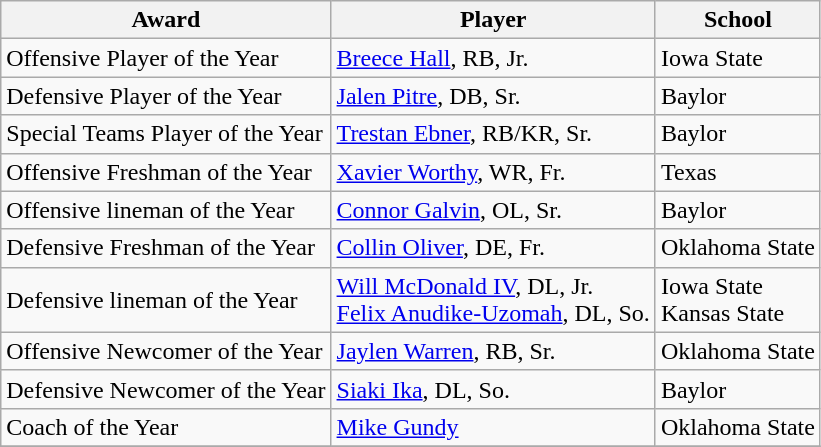<table class="wikitable" border="0">
<tr>
<th>Award</th>
<th>Player</th>
<th>School</th>
</tr>
<tr>
<td>Offensive Player of the Year</td>
<td><a href='#'>Breece Hall</a>, RB, Jr.</td>
<td>Iowa State</td>
</tr>
<tr>
<td>Defensive Player of the Year</td>
<td><a href='#'>Jalen Pitre</a>, DB, Sr.</td>
<td>Baylor</td>
</tr>
<tr>
<td>Special Teams Player of the Year</td>
<td><a href='#'>Trestan Ebner</a>, RB/KR, Sr.</td>
<td>Baylor</td>
</tr>
<tr>
<td>Offensive Freshman of the Year</td>
<td><a href='#'>Xavier Worthy</a>, WR, Fr.</td>
<td>Texas</td>
</tr>
<tr>
<td>Offensive lineman of the Year</td>
<td><a href='#'>Connor Galvin</a>, OL, Sr.</td>
<td>Baylor</td>
</tr>
<tr>
<td>Defensive Freshman of the Year</td>
<td><a href='#'>Collin Oliver</a>, DE, Fr.</td>
<td>Oklahoma State</td>
</tr>
<tr>
<td>Defensive lineman of the Year</td>
<td><a href='#'>Will McDonald IV</a>, DL, Jr. <br> <a href='#'>Felix Anudike-Uzomah</a>, DL, So.</td>
<td>Iowa State <br> Kansas State</td>
</tr>
<tr>
<td>Offensive Newcomer of the Year</td>
<td><a href='#'>Jaylen Warren</a>, RB, Sr.</td>
<td>Oklahoma State</td>
</tr>
<tr>
<td>Defensive Newcomer of the Year</td>
<td><a href='#'>Siaki Ika</a>, DL, So.</td>
<td>Baylor</td>
</tr>
<tr>
<td>Coach of the Year</td>
<td><a href='#'>Mike Gundy</a></td>
<td>Oklahoma State</td>
</tr>
<tr>
</tr>
</table>
